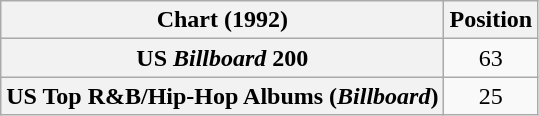<table class="wikitable plainrowheaders" style="text-align:center">
<tr>
<th scope="col">Chart (1992)</th>
<th scope="col">Position</th>
</tr>
<tr>
<th scope="row">US <em>Billboard</em> 200</th>
<td>63</td>
</tr>
<tr>
<th scope="row">US Top R&B/Hip-Hop Albums (<em>Billboard</em>)</th>
<td>25</td>
</tr>
</table>
